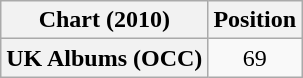<table class="wikitable plainrowheaders" style="text-align:center">
<tr>
<th scope="col">Chart (2010)</th>
<th scope="col">Position</th>
</tr>
<tr>
<th scope="row">UK Albums (OCC)</th>
<td>69</td>
</tr>
</table>
